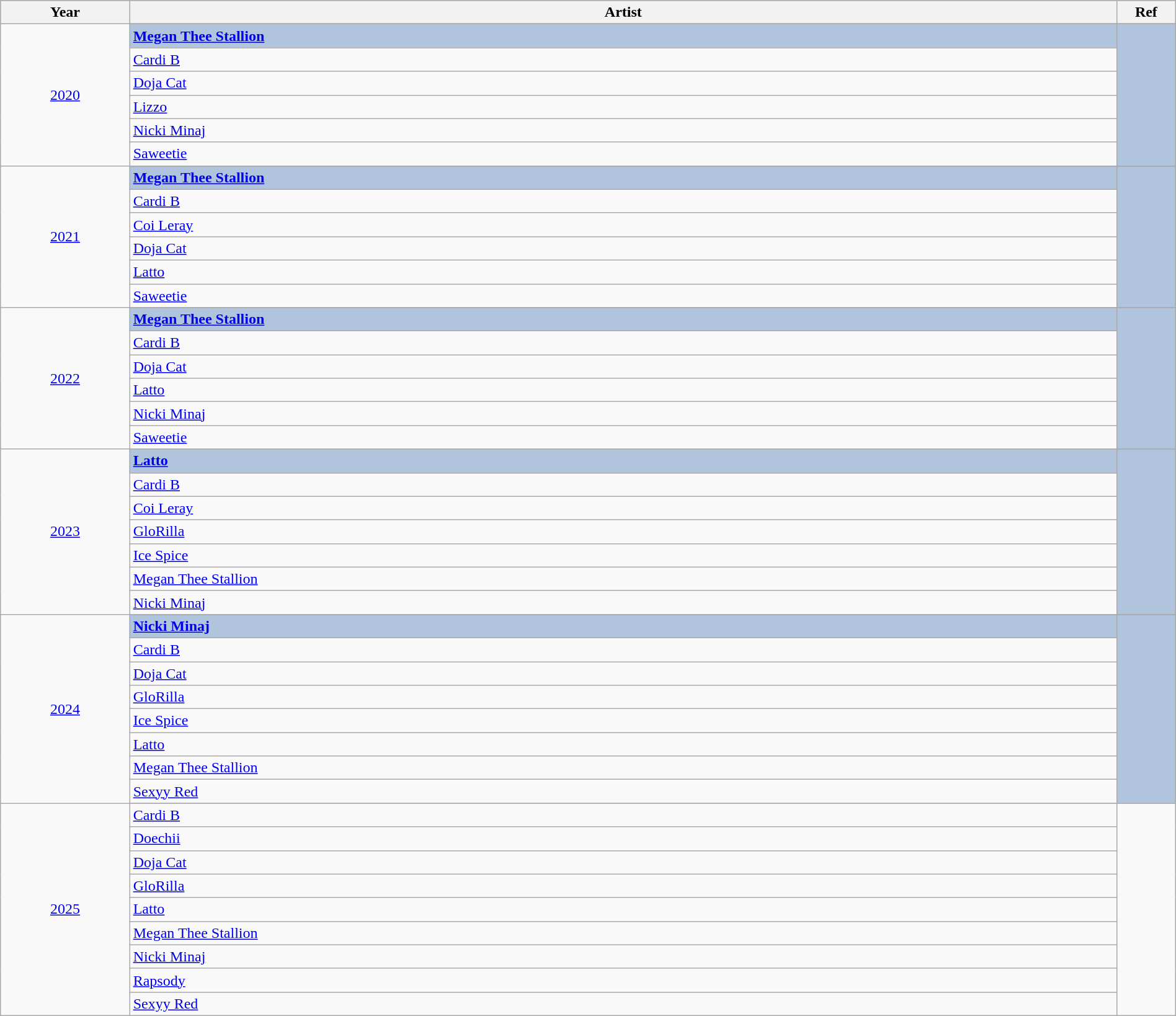<table class="wikitable" style="width:100%;">
<tr style="background:#bebebe;">
<th style="width:11%;">Year</th>
<th style="width:84%;">Artist</th>
<th style="width:5%;">Ref</th>
</tr>
<tr>
<td rowspan="7" align="center"><a href='#'>2020</a></td>
</tr>
<tr style="background:#B0C4DE">
<td><strong><a href='#'>Megan Thee Stallion</a></strong></td>
<td rowspan="6" align="center"></td>
</tr>
<tr>
<td><a href='#'>Cardi B</a></td>
</tr>
<tr>
<td><a href='#'>Doja Cat</a></td>
</tr>
<tr>
<td><a href='#'>Lizzo</a></td>
</tr>
<tr>
<td><a href='#'>Nicki Minaj</a></td>
</tr>
<tr>
<td><a href='#'>Saweetie</a></td>
</tr>
<tr>
<td rowspan="7" align="center"><a href='#'>2021</a></td>
</tr>
<tr style="background:#B0C4DE">
<td><strong><a href='#'>Megan Thee Stallion</a></strong></td>
<td rowspan="6" align="center"></td>
</tr>
<tr>
<td><a href='#'>Cardi B</a></td>
</tr>
<tr>
<td><a href='#'>Coi Leray</a></td>
</tr>
<tr>
<td><a href='#'>Doja Cat</a></td>
</tr>
<tr>
<td><a href='#'>Latto</a></td>
</tr>
<tr>
<td><a href='#'>Saweetie</a></td>
</tr>
<tr>
<td rowspan="7" align="center"><a href='#'>2022</a></td>
</tr>
<tr style="background:#B0C4DE">
<td><strong><a href='#'>Megan Thee Stallion</a></strong></td>
<td rowspan="6" align="center"></td>
</tr>
<tr>
<td><a href='#'>Cardi B</a></td>
</tr>
<tr>
<td><a href='#'>Doja Cat</a></td>
</tr>
<tr>
<td><a href='#'>Latto</a></td>
</tr>
<tr>
<td><a href='#'>Nicki Minaj</a></td>
</tr>
<tr>
<td><a href='#'>Saweetie</a></td>
</tr>
<tr>
<td rowspan="8" align="center"><a href='#'>2023</a></td>
</tr>
<tr style="background:#B0C4DE">
<td><strong><a href='#'>Latto</a></strong></td>
<td rowspan="7" align="center"></td>
</tr>
<tr>
<td><a href='#'>Cardi B</a></td>
</tr>
<tr>
<td><a href='#'>Coi Leray</a></td>
</tr>
<tr>
<td><a href='#'>GloRilla</a></td>
</tr>
<tr>
<td><a href='#'>Ice Spice</a></td>
</tr>
<tr>
<td><a href='#'>Megan Thee Stallion</a></td>
</tr>
<tr>
<td><a href='#'>Nicki Minaj</a></td>
</tr>
<tr>
<td rowspan="9" align="center"><a href='#'>2024</a></td>
</tr>
<tr style="background:#B0C4DE">
<td><strong><a href='#'>Nicki Minaj</a></strong></td>
<td rowspan="8" align="center"></td>
</tr>
<tr>
<td><a href='#'>Cardi B</a></td>
</tr>
<tr>
<td><a href='#'>Doja Cat</a></td>
</tr>
<tr>
<td><a href='#'>GloRilla</a></td>
</tr>
<tr>
<td><a href='#'>Ice Spice</a></td>
</tr>
<tr>
<td><a href='#'>Latto</a></td>
</tr>
<tr>
<td><a href='#'>Megan Thee Stallion</a></td>
</tr>
<tr>
<td><a href='#'>Sexyy Red</a></td>
</tr>
<tr>
<td rowspan="10" align="center"><a href='#'>2025</a></td>
</tr>
<tr>
<td><a href='#'>Cardi B</a></td>
<td rowspan="9" align="center"></td>
</tr>
<tr>
<td><a href='#'>Doechii</a></td>
</tr>
<tr>
<td><a href='#'>Doja Cat</a></td>
</tr>
<tr>
<td><a href='#'>GloRilla</a></td>
</tr>
<tr>
<td><a href='#'>Latto</a></td>
</tr>
<tr>
<td><a href='#'>Megan Thee Stallion</a></td>
</tr>
<tr>
<td><a href='#'>Nicki Minaj</a></td>
</tr>
<tr>
<td><a href='#'>Rapsody</a></td>
</tr>
<tr>
<td><a href='#'>Sexyy Red</a></td>
</tr>
</table>
